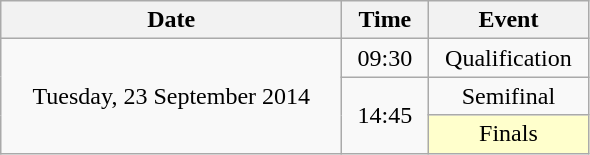<table class = "wikitable" style="text-align:center;">
<tr>
<th width=220>Date</th>
<th width=50>Time</th>
<th width=100>Event</th>
</tr>
<tr>
<td rowspan=3>Tuesday, 23 September 2014</td>
<td>09:30</td>
<td>Qualification</td>
</tr>
<tr>
<td rowspan=2>14:45</td>
<td>Semifinal</td>
</tr>
<tr>
<td bgcolor=ffffcc>Finals</td>
</tr>
</table>
